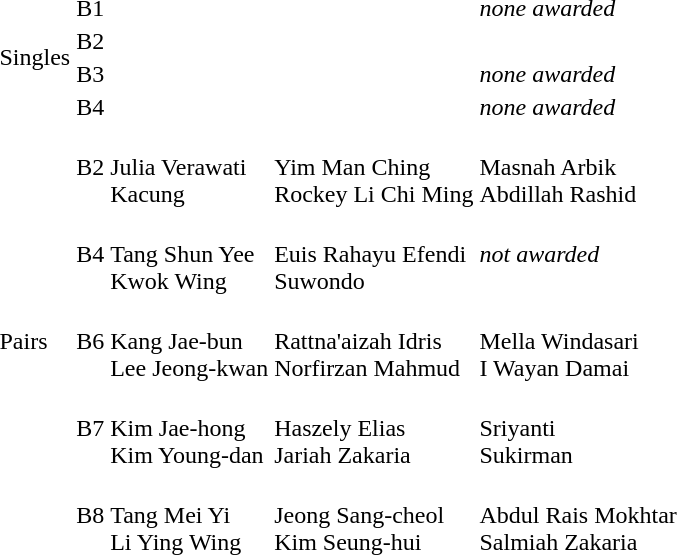<table>
<tr>
<td rowspan=4>Singles</td>
<td>B1</td>
<td></td>
<td></td>
<td><em>none awarded</em></td>
</tr>
<tr>
<td>B2</td>
<td></td>
<td></td>
<td></td>
</tr>
<tr>
<td>B3</td>
<td></td>
<td></td>
<td><em>none awarded</em></td>
</tr>
<tr>
<td>B4</td>
<td></td>
<td></td>
<td><em>none awarded</em></td>
</tr>
<tr>
<td rowspan=5>Pairs</td>
<td>B2</td>
<td><br>Julia Verawati<br>Kacung</td>
<td><br>Yim Man Ching<br>Rockey Li Chi Ming</td>
<td><br>Masnah Arbik<br>Abdillah Rashid</td>
</tr>
<tr>
<td>B4</td>
<td><br>Tang Shun Yee<br>Kwok Wing</td>
<td><br>Euis Rahayu Efendi<br>Suwondo</td>
<td><em>not awarded</em></td>
</tr>
<tr>
<td>B6</td>
<td><br>Kang Jae-bun<br>Lee Jeong-kwan</td>
<td><br>Rattna'aizah Idris<br>Norfirzan Mahmud</td>
<td><br>Mella Windasari<br>I Wayan Damai</td>
</tr>
<tr>
<td>B7</td>
<td><br>Kim Jae-hong<br>Kim Young-dan</td>
<td><br>Haszely Elias<br>Jariah Zakaria</td>
<td><br>Sriyanti<br>Sukirman</td>
</tr>
<tr>
<td>B8</td>
<td><br>Tang Mei Yi<br>Li Ying Wing</td>
<td><br>Jeong Sang-cheol<br>Kim Seung-hui</td>
<td><br>Abdul Rais Mokhtar<br>Salmiah Zakaria</td>
</tr>
</table>
